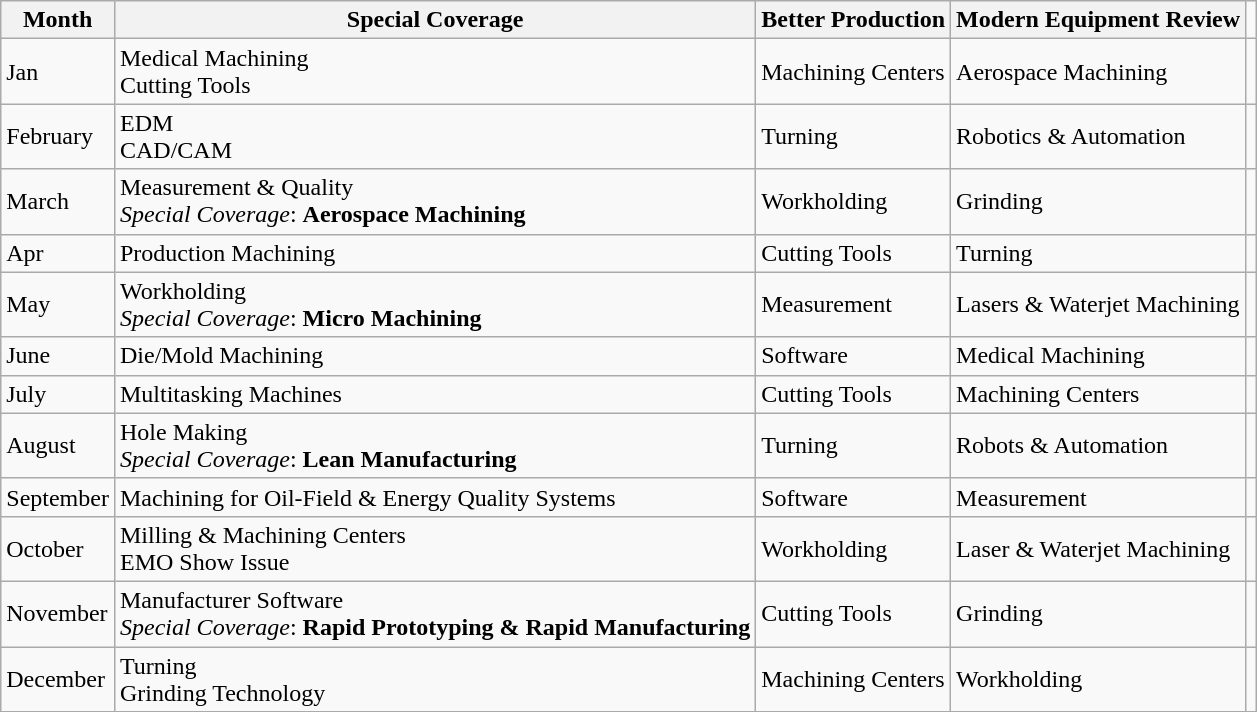<table class="wikitable">
<tr>
<th>Month</th>
<th>Special Coverage</th>
<th>Better Production</th>
<th>Modern Equipment Review</th>
</tr>
<tr>
<td>Jan</td>
<td>Medical Machining<br> Cutting Tools</td>
<td>Machining Centers</td>
<td>Aerospace Machining</td>
<td style="text-align:left;"></td>
</tr>
<tr>
<td>February</td>
<td>EDM<br> CAD/CAM</td>
<td>Turning</td>
<td>Robotics & Automation</td>
<td style="text-align:left;"></td>
</tr>
<tr>
<td>March</td>
<td>Measurement & Quality <br><em>Special Coverage</em>: <strong>Aerospace Machining</strong></td>
<td>Workholding</td>
<td>Grinding</td>
<td style="text-align:left;"></td>
</tr>
<tr>
<td>Apr</td>
<td>Production Machining</td>
<td>Cutting Tools</td>
<td>Turning</td>
<td style="text-align:left;"></td>
</tr>
<tr>
<td>May</td>
<td>Workholding <br><em>Special Coverage</em>: <strong>Micro Machining</strong></td>
<td>Measurement</td>
<td>Lasers & Waterjet Machining</td>
<td style="text-align:left;"></td>
</tr>
<tr>
<td>June</td>
<td>Die/Mold Machining</td>
<td>Software</td>
<td>Medical Machining</td>
<td style="text-align:left;"></td>
</tr>
<tr>
<td>July</td>
<td>Multitasking Machines</td>
<td>Cutting Tools</td>
<td>Machining Centers</td>
<td style="text-align:left;"></td>
</tr>
<tr>
<td>August</td>
<td>Hole Making <br><em>Special Coverage</em>: <strong>Lean Manufacturing</strong></td>
<td>Turning</td>
<td>Robots & Automation</td>
<td style="text-align:left;"></td>
</tr>
<tr>
<td>September</td>
<td>Machining for Oil-Field & Energy Quality Systems</td>
<td>Software</td>
<td>Measurement</td>
<td style="text-align:left;"></td>
</tr>
<tr>
<td>October</td>
<td>Milling & Machining Centers <br>EMO Show Issue</td>
<td>Workholding</td>
<td>Laser & Waterjet Machining</td>
<td style="text-align:left;"></td>
</tr>
<tr>
<td>November</td>
<td>Manufacturer Software<br> <em>Special Coverage</em>: <strong>Rapid Prototyping & Rapid Manufacturing</strong></td>
<td>Cutting Tools</td>
<td>Grinding</td>
<td style="text-align:left;"></td>
</tr>
<tr>
<td>December</td>
<td>Turning<br> Grinding Technology</td>
<td>Machining Centers</td>
<td>Workholding</td>
<td style="text-align:left;"></td>
</tr>
<tr>
</tr>
</table>
